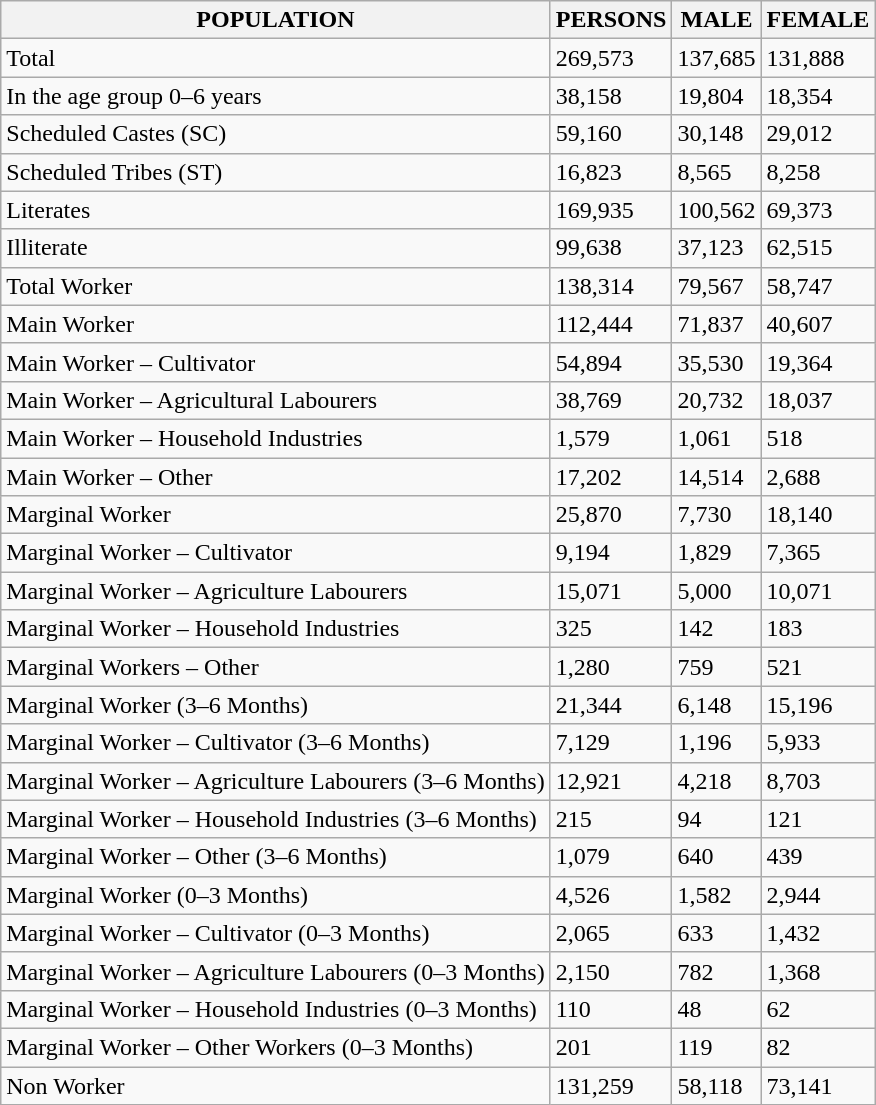<table class="wikitable">
<tr>
<th>POPULATION</th>
<th>PERSONS</th>
<th>MALE</th>
<th>FEMALE</th>
</tr>
<tr>
<td>Total</td>
<td>269,573</td>
<td>137,685</td>
<td>131,888</td>
</tr>
<tr>
<td>In the age group 0–6 years</td>
<td>38,158</td>
<td>19,804</td>
<td>18,354</td>
</tr>
<tr>
<td>Scheduled Castes (SC)</td>
<td>59,160</td>
<td>30,148</td>
<td>29,012</td>
</tr>
<tr>
<td>Scheduled Tribes (ST)</td>
<td>16,823</td>
<td>8,565</td>
<td>8,258</td>
</tr>
<tr>
<td>Literates</td>
<td>169,935</td>
<td>100,562</td>
<td>69,373</td>
</tr>
<tr>
<td>Illiterate</td>
<td>99,638</td>
<td>37,123</td>
<td>62,515</td>
</tr>
<tr>
<td>Total Worker</td>
<td>138,314</td>
<td>79,567</td>
<td>58,747</td>
</tr>
<tr>
<td>Main Worker</td>
<td>112,444</td>
<td>71,837</td>
<td>40,607</td>
</tr>
<tr>
<td>Main Worker – Cultivator</td>
<td>54,894</td>
<td>35,530</td>
<td>19,364</td>
</tr>
<tr>
<td>Main Worker – Agricultural Labourers</td>
<td>38,769</td>
<td>20,732</td>
<td>18,037</td>
</tr>
<tr>
<td>Main Worker – Household Industries</td>
<td>1,579</td>
<td>1,061</td>
<td>518</td>
</tr>
<tr>
<td>Main Worker – Other</td>
<td>17,202</td>
<td>14,514</td>
<td>2,688</td>
</tr>
<tr>
<td>Marginal Worker</td>
<td>25,870</td>
<td>7,730</td>
<td>18,140</td>
</tr>
<tr>
<td>Marginal Worker – Cultivator</td>
<td>9,194</td>
<td>1,829</td>
<td>7,365</td>
</tr>
<tr>
<td>Marginal Worker – Agriculture Labourers</td>
<td>15,071</td>
<td>5,000</td>
<td>10,071</td>
</tr>
<tr>
<td>Marginal Worker – Household Industries</td>
<td>325</td>
<td>142</td>
<td>183</td>
</tr>
<tr>
<td>Marginal Workers – Other</td>
<td>1,280</td>
<td>759</td>
<td>521</td>
</tr>
<tr>
<td>Marginal Worker (3–6 Months)</td>
<td>21,344</td>
<td>6,148</td>
<td>15,196</td>
</tr>
<tr>
<td>Marginal Worker – Cultivator (3–6 Months)</td>
<td>7,129</td>
<td>1,196</td>
<td>5,933</td>
</tr>
<tr>
<td>Marginal Worker – Agriculture Labourers (3–6 Months)</td>
<td>12,921</td>
<td>4,218</td>
<td>8,703</td>
</tr>
<tr>
<td>Marginal Worker – Household Industries (3–6 Months)</td>
<td>215</td>
<td>94</td>
<td>121</td>
</tr>
<tr>
<td>Marginal Worker – Other (3–6 Months)</td>
<td>1,079</td>
<td>640</td>
<td>439</td>
</tr>
<tr>
<td>Marginal Worker (0–3 Months)</td>
<td>4,526</td>
<td>1,582</td>
<td>2,944</td>
</tr>
<tr>
<td>Marginal Worker – Cultivator (0–3 Months)</td>
<td>2,065</td>
<td>633</td>
<td>1,432</td>
</tr>
<tr>
<td>Marginal Worker – Agriculture Labourers (0–3 Months)</td>
<td>2,150</td>
<td>782</td>
<td>1,368</td>
</tr>
<tr>
<td>Marginal Worker – Household Industries (0–3 Months)</td>
<td>110</td>
<td>48</td>
<td>62</td>
</tr>
<tr>
<td>Marginal Worker – Other Workers (0–3 Months)</td>
<td>201</td>
<td>119</td>
<td>82</td>
</tr>
<tr>
<td>Non Worker</td>
<td>131,259</td>
<td>58,118</td>
<td>73,141</td>
</tr>
</table>
